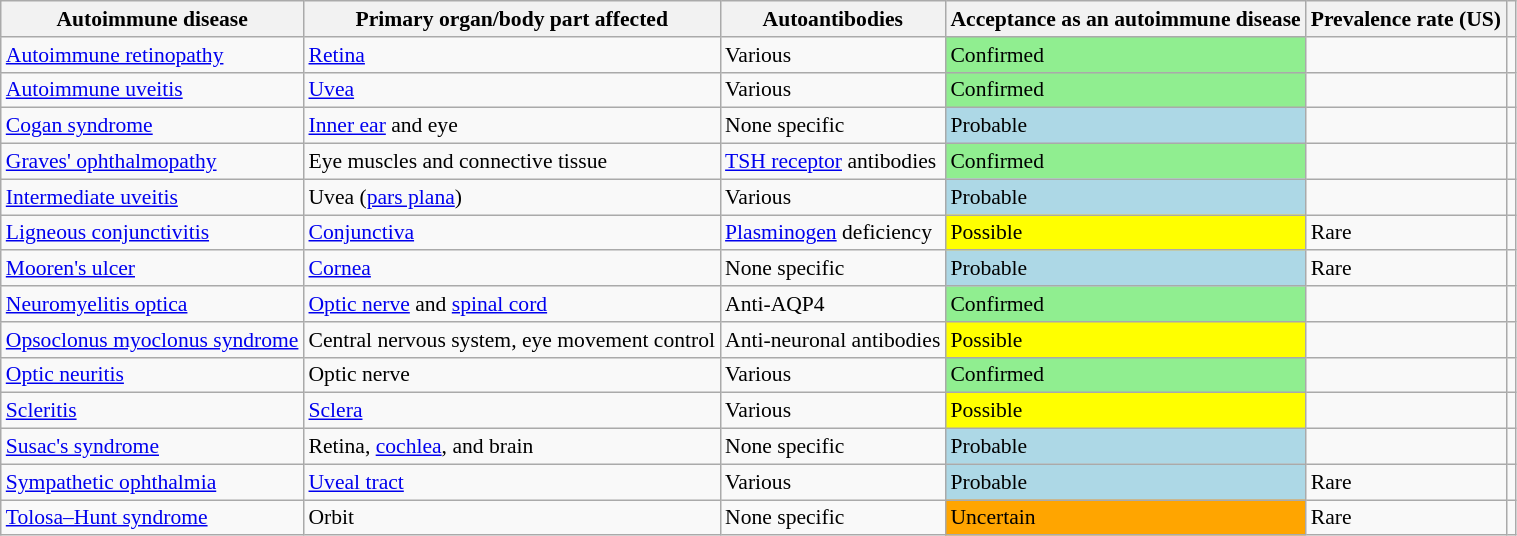<table class="wikitable sortable" style="font-size: 90%;">
<tr>
<th scope="col">Autoimmune disease</th>
<th scope="col">Primary organ/body part affected</th>
<th scope="col">Autoantibodies</th>
<th scope="col">Acceptance as an autoimmune disease</th>
<th scope="col">Prevalence rate (US)</th>
<th scope="col"></th>
</tr>
<tr>
<td><a href='#'>Autoimmune retinopathy</a></td>
<td><a href='#'>Retina</a></td>
<td>Various</td>
<td bgcolor="lightgreen">Confirmed</td>
<td></td>
<td></td>
</tr>
<tr>
<td><a href='#'>Autoimmune uveitis</a></td>
<td><a href='#'>Uvea</a></td>
<td>Various</td>
<td bgcolor="lightgreen">Confirmed</td>
<td></td>
<td></td>
</tr>
<tr>
<td><a href='#'>Cogan syndrome</a></td>
<td><a href='#'>Inner ear</a> and eye</td>
<td>None specific</td>
<td bgcolor="lightblue">Probable</td>
<td></td>
<td></td>
</tr>
<tr>
<td><a href='#'>Graves' ophthalmopathy</a></td>
<td>Eye muscles and connective tissue</td>
<td><a href='#'>TSH receptor</a> antibodies</td>
<td bgcolor="lightgreen">Confirmed</td>
<td></td>
<td></td>
</tr>
<tr>
<td><a href='#'>Intermediate uveitis</a></td>
<td>Uvea (<a href='#'>pars plana</a>)</td>
<td>Various</td>
<td bgcolor="lightblue">Probable</td>
<td></td>
<td></td>
</tr>
<tr>
<td><a href='#'>Ligneous conjunctivitis</a></td>
<td><a href='#'>Conjunctiva</a></td>
<td><a href='#'>Plasminogen</a> deficiency</td>
<td bgcolor="yellow">Possible</td>
<td>Rare</td>
<td></td>
</tr>
<tr>
<td><a href='#'>Mooren's ulcer</a></td>
<td><a href='#'>Cornea</a></td>
<td>None specific</td>
<td bgcolor="lightblue">Probable</td>
<td>Rare</td>
<td></td>
</tr>
<tr>
<td><a href='#'>Neuromyelitis optica</a></td>
<td><a href='#'>Optic nerve</a> and <a href='#'>spinal cord</a></td>
<td>Anti-AQP4</td>
<td bgcolor="lightgreen">Confirmed</td>
<td></td>
<td></td>
</tr>
<tr>
<td><a href='#'>Opsoclonus myoclonus syndrome</a></td>
<td>Central nervous system, eye movement control</td>
<td>Anti-neuronal antibodies</td>
<td bgcolor="yellow">Possible</td>
<td></td>
<td></td>
</tr>
<tr>
<td><a href='#'>Optic neuritis</a></td>
<td>Optic nerve</td>
<td>Various</td>
<td bgcolor="lightgreen">Confirmed</td>
<td></td>
<td></td>
</tr>
<tr>
<td><a href='#'>Scleritis</a></td>
<td><a href='#'>Sclera</a></td>
<td>Various</td>
<td bgcolor="yellow">Possible</td>
<td></td>
<td></td>
</tr>
<tr>
<td><a href='#'>Susac's syndrome</a></td>
<td>Retina, <a href='#'>cochlea</a>, and brain</td>
<td>None specific</td>
<td bgcolor="lightblue">Probable</td>
<td></td>
<td></td>
</tr>
<tr>
<td><a href='#'>Sympathetic ophthalmia</a></td>
<td><a href='#'>Uveal tract</a></td>
<td>Various</td>
<td bgcolor="lightblue">Probable</td>
<td>Rare</td>
<td></td>
</tr>
<tr>
<td><a href='#'>Tolosa–Hunt syndrome</a></td>
<td>Orbit</td>
<td>None specific</td>
<td bgcolor="orange">Uncertain</td>
<td>Rare</td>
<td></td>
</tr>
</table>
